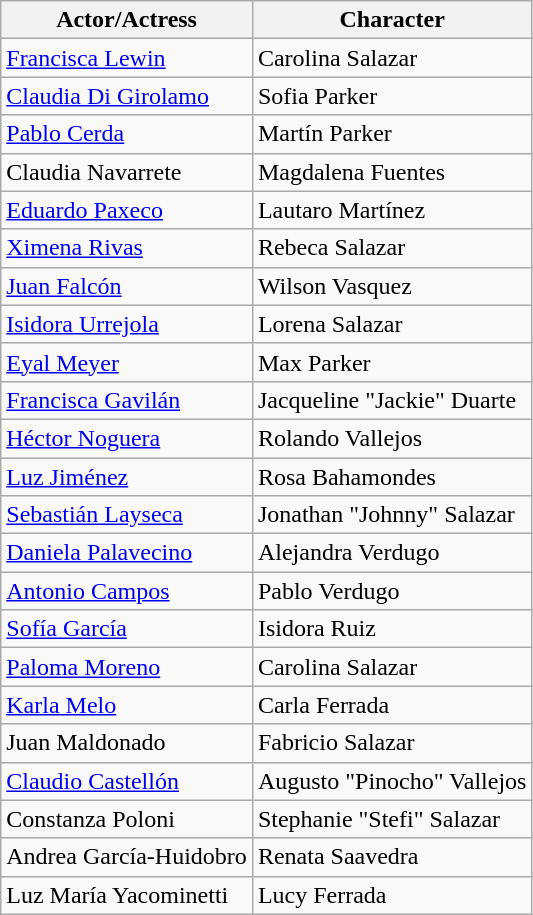<table class="wikitable">
<tr>
<th>Actor/Actress</th>
<th>Character</th>
</tr>
<tr>
<td><a href='#'>Francisca Lewin</a></td>
<td>Carolina Salazar</td>
</tr>
<tr>
<td><a href='#'>Claudia Di Girolamo</a></td>
<td>Sofia Parker</td>
</tr>
<tr>
<td><a href='#'>Pablo Cerda</a></td>
<td>Martín Parker</td>
</tr>
<tr>
<td>Claudia Navarrete</td>
<td>Magdalena Fuentes</td>
</tr>
<tr>
<td><a href='#'>Eduardo Paxeco</a></td>
<td>Lautaro Martínez</td>
</tr>
<tr>
<td><a href='#'>Ximena Rivas</a></td>
<td>Rebeca Salazar</td>
</tr>
<tr>
<td><a href='#'>Juan Falcón</a></td>
<td>Wilson Vasquez</td>
</tr>
<tr>
<td><a href='#'>Isidora Urrejola</a></td>
<td>Lorena Salazar</td>
</tr>
<tr>
<td><a href='#'>Eyal Meyer</a></td>
<td>Max Parker</td>
</tr>
<tr>
<td><a href='#'>Francisca Gavilán</a></td>
<td>Jacqueline "Jackie" Duarte</td>
</tr>
<tr>
<td><a href='#'>Héctor Noguera</a></td>
<td>Rolando Vallejos</td>
</tr>
<tr>
<td><a href='#'>Luz Jiménez</a></td>
<td>Rosa Bahamondes</td>
</tr>
<tr>
<td><a href='#'>Sebastián Layseca</a></td>
<td>Jonathan "Johnny" Salazar</td>
</tr>
<tr>
<td><a href='#'>Daniela Palavecino</a></td>
<td>Alejandra Verdugo</td>
</tr>
<tr>
<td><a href='#'>Antonio Campos</a></td>
<td>Pablo Verdugo</td>
</tr>
<tr>
<td><a href='#'>Sofía García</a></td>
<td>Isidora Ruiz</td>
</tr>
<tr>
<td><a href='#'>Paloma Moreno</a></td>
<td>Carolina Salazar</td>
</tr>
<tr>
<td><a href='#'>Karla Melo</a></td>
<td>Carla Ferrada</td>
</tr>
<tr>
<td>Juan Maldonado</td>
<td>Fabricio Salazar</td>
</tr>
<tr>
<td><a href='#'>Claudio Castellón</a></td>
<td>Augusto "Pinocho" Vallejos</td>
</tr>
<tr>
<td>Constanza Poloni</td>
<td>Stephanie "Stefi" Salazar</td>
</tr>
<tr>
<td>Andrea García-Huidobro</td>
<td>Renata Saavedra</td>
</tr>
<tr>
<td>Luz María Yacominetti</td>
<td>Lucy Ferrada</td>
</tr>
</table>
